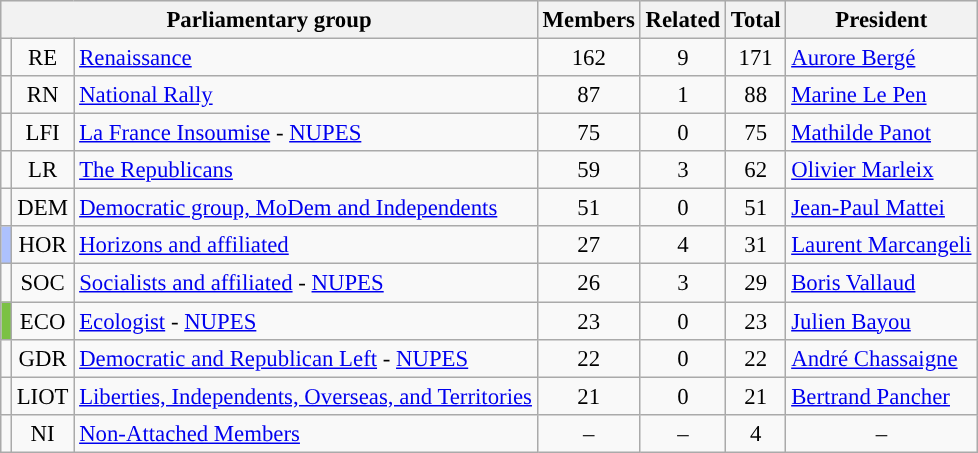<table class="wikitable" style="font-size:95%;text-align:center;">
<tr style="background-color:#E9E9E9;">
<th colspan="3">Parliamentary group</th>
<th>Members</th>
<th>Related</th>
<th>Total</th>
<th>President</th>
</tr>
<tr>
<td style="background:"></td>
<td>RE</td>
<td style="text-align:left;"><a href='#'>Renaissance</a></td>
<td>162</td>
<td>9</td>
<td>171</td>
<td style="text-align:left;"><a href='#'>Aurore Bergé</a></td>
</tr>
<tr>
<td style="background:"></td>
<td>RN</td>
<td style="text-align:left;"><a href='#'>National Rally</a></td>
<td>87</td>
<td>1</td>
<td>88</td>
<td style="text-align:left;"><a href='#'>Marine Le Pen</a></td>
</tr>
<tr>
<td style="background:"></td>
<td>LFI</td>
<td style="text-align:left;"><a href='#'>La France Insoumise</a> - <a href='#'>NUPES</a></td>
<td>75</td>
<td>0</td>
<td>75</td>
<td style="text-align:left;"><a href='#'>Mathilde Panot</a></td>
</tr>
<tr>
<td style="background:"></td>
<td>LR</td>
<td style="text-align:left;"><a href='#'>The Republicans</a></td>
<td>59</td>
<td>3</td>
<td>62</td>
<td style="text-align:left;"><a href='#'>Olivier Marleix</a></td>
</tr>
<tr>
<td style="background:"></td>
<td>DEM</td>
<td style="text-align:left;"><a href='#'>Democratic group, MoDem and Independents</a></td>
<td>51</td>
<td>0</td>
<td>51</td>
<td style="text-align:left;"><a href='#'>Jean-Paul Mattei</a></td>
</tr>
<tr>
<td style="background-color:#ADC1FD;"></td>
<td>HOR</td>
<td style="text-align:left;"><a href='#'>Horizons and affiliated</a></td>
<td>27</td>
<td>4</td>
<td>31</td>
<td style="text-align:left;"><a href='#'>Laurent Marcangeli</a></td>
</tr>
<tr>
<td style="background:"></td>
<td>SOC</td>
<td style="text-align:left;"><a href='#'>Socialists and affiliated</a> - <a href='#'>NUPES</a></td>
<td>26</td>
<td>3</td>
<td>29</td>
<td style="text-align:left;"><a href='#'>Boris Vallaud</a></td>
</tr>
<tr>
<td style="background:#7BC144;"></td>
<td>ECO</td>
<td style="text-align:left;"><a href='#'>Ecologist</a> - <a href='#'>NUPES</a></td>
<td>23</td>
<td>0</td>
<td>23</td>
<td style="text-align:left;"><a href='#'>Julien Bayou</a></td>
</tr>
<tr>
<td style="background:"></td>
<td>GDR</td>
<td style="text-align:left;"><a href='#'>Democratic and Republican Left</a> - <a href='#'>NUPES</a></td>
<td>22</td>
<td>0</td>
<td>22</td>
<td style="text-align:left;"><a href='#'>André Chassaigne</a></td>
</tr>
<tr>
<td style="background:"></td>
<td>LIOT</td>
<td style="text-align:left;"><a href='#'>Liberties, Independents, Overseas, and Territories</a></td>
<td>21</td>
<td>0</td>
<td>21</td>
<td style="text-align:left;"><a href='#'>Bertrand Pancher</a></td>
</tr>
<tr>
<td style="background:"></td>
<td>NI</td>
<td style="text-align:left;"><a href='#'>Non-Attached Members</a></td>
<td>–</td>
<td>–</td>
<td>4</td>
<td>–</td>
</tr>
</table>
